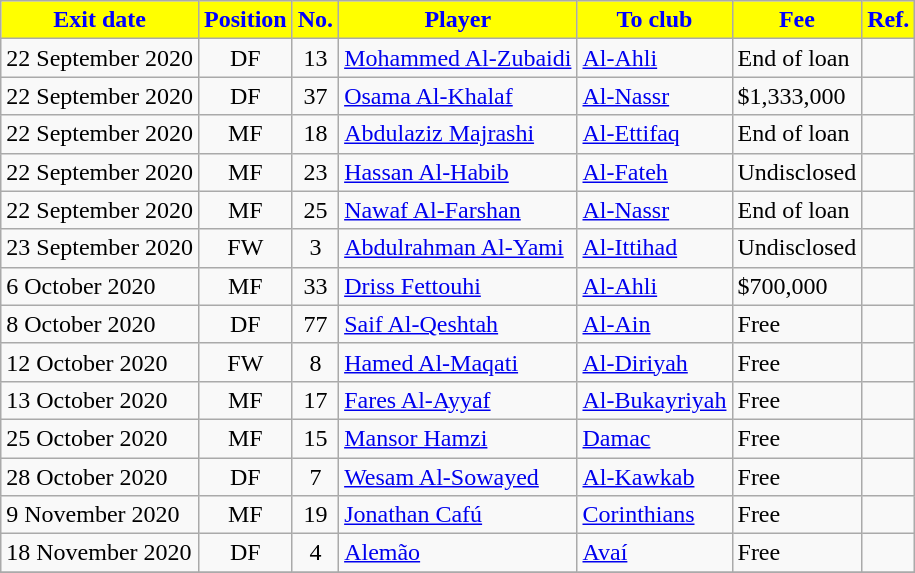<table class="wikitable sortable">
<tr>
<th style="background:yellow; color:blue;"><strong>Exit date</strong></th>
<th style="background:yellow; color:blue;"><strong>Position</strong></th>
<th style="background:yellow; color:blue;"><strong>No.</strong></th>
<th style="background:yellow; color:blue;"><strong>Player</strong></th>
<th style="background:yellow; color:blue;"><strong>To club</strong></th>
<th style="background:yellow; color:blue;"><strong>Fee</strong></th>
<th style="background:yellow; color:blue;"><strong>Ref.</strong></th>
</tr>
<tr>
<td>22 September 2020</td>
<td style="text-align:center;">DF</td>
<td style="text-align:center;">13</td>
<td style="text-align:left;"> <a href='#'>Mohammed Al-Zubaidi</a></td>
<td style="text-align:left;"> <a href='#'>Al-Ahli</a></td>
<td>End of loan</td>
<td></td>
</tr>
<tr>
<td>22 September 2020</td>
<td style="text-align:center;">DF</td>
<td style="text-align:center;">37</td>
<td style="text-align:left;"> <a href='#'>Osama Al-Khalaf</a></td>
<td style="text-align:left;"> <a href='#'>Al-Nassr</a></td>
<td>$1,333,000</td>
<td></td>
</tr>
<tr>
<td>22 September 2020</td>
<td style="text-align:center;">MF</td>
<td style="text-align:center;">18</td>
<td style="text-align:left;"> <a href='#'>Abdulaziz Majrashi</a></td>
<td style="text-align:left;"> <a href='#'>Al-Ettifaq</a></td>
<td>End of loan</td>
<td></td>
</tr>
<tr>
<td>22 September 2020</td>
<td style="text-align:center;">MF</td>
<td style="text-align:center;">23</td>
<td style="text-align:left;"> <a href='#'>Hassan Al-Habib</a></td>
<td style="text-align:left;"> <a href='#'>Al-Fateh</a></td>
<td>Undisclosed</td>
<td></td>
</tr>
<tr>
<td>22 September 2020</td>
<td style="text-align:center;">MF</td>
<td style="text-align:center;">25</td>
<td style="text-align:left;"> <a href='#'>Nawaf Al-Farshan</a></td>
<td style="text-align:left;"> <a href='#'>Al-Nassr</a></td>
<td>End of loan</td>
<td></td>
</tr>
<tr>
<td>23 September 2020</td>
<td style="text-align:center;">FW</td>
<td style="text-align:center;">3</td>
<td style="text-align:left;"> <a href='#'>Abdulrahman Al-Yami</a></td>
<td style="text-align:left;"> <a href='#'>Al-Ittihad</a></td>
<td>Undisclosed</td>
<td></td>
</tr>
<tr>
<td>6 October 2020</td>
<td style="text-align:center;">MF</td>
<td style="text-align:center;">33</td>
<td style="text-align:left;"> <a href='#'>Driss Fettouhi</a></td>
<td style="text-align:left;"> <a href='#'>Al-Ahli</a></td>
<td>$700,000</td>
<td></td>
</tr>
<tr>
<td>8 October 2020</td>
<td style="text-align:center;">DF</td>
<td style="text-align:center;">77</td>
<td style="text-align:left;"> <a href='#'>Saif Al-Qeshtah</a></td>
<td style="text-align:left;"> <a href='#'>Al-Ain</a></td>
<td>Free</td>
<td></td>
</tr>
<tr>
<td>12 October 2020</td>
<td style="text-align:center;">FW</td>
<td style="text-align:center;">8</td>
<td style="text-align:left;"> <a href='#'>Hamed Al-Maqati</a></td>
<td style="text-align:left;"> <a href='#'>Al-Diriyah</a></td>
<td>Free</td>
<td></td>
</tr>
<tr>
<td>13 October 2020</td>
<td style="text-align:center;">MF</td>
<td style="text-align:center;">17</td>
<td style="text-align:left;"> <a href='#'>Fares Al-Ayyaf</a></td>
<td style="text-align:left;"> <a href='#'>Al-Bukayriyah</a></td>
<td>Free</td>
<td></td>
</tr>
<tr>
<td>25 October 2020</td>
<td style="text-align:center;">MF</td>
<td style="text-align:center;">15</td>
<td style="text-align:left;"> <a href='#'>Mansor Hamzi</a></td>
<td style="text-align:left;"> <a href='#'>Damac</a></td>
<td>Free</td>
<td></td>
</tr>
<tr>
<td>28 October 2020</td>
<td style="text-align:center;">DF</td>
<td style="text-align:center;">7</td>
<td style="text-align:left;"> <a href='#'>Wesam Al-Sowayed</a></td>
<td style="text-align:left;"> <a href='#'>Al-Kawkab</a></td>
<td>Free</td>
<td></td>
</tr>
<tr>
<td>9 November 2020</td>
<td style="text-align:center;">MF</td>
<td style="text-align:center;">19</td>
<td style="text-align:left;"> <a href='#'>Jonathan Cafú</a></td>
<td style="text-align:left;"> <a href='#'>Corinthians</a></td>
<td>Free</td>
<td></td>
</tr>
<tr>
<td>18 November 2020</td>
<td style="text-align:center;">DF</td>
<td style="text-align:center;">4</td>
<td style="text-align:left;"> <a href='#'>Alemão</a></td>
<td style="text-align:left;"> <a href='#'>Avaí</a></td>
<td>Free</td>
<td></td>
</tr>
<tr>
</tr>
</table>
